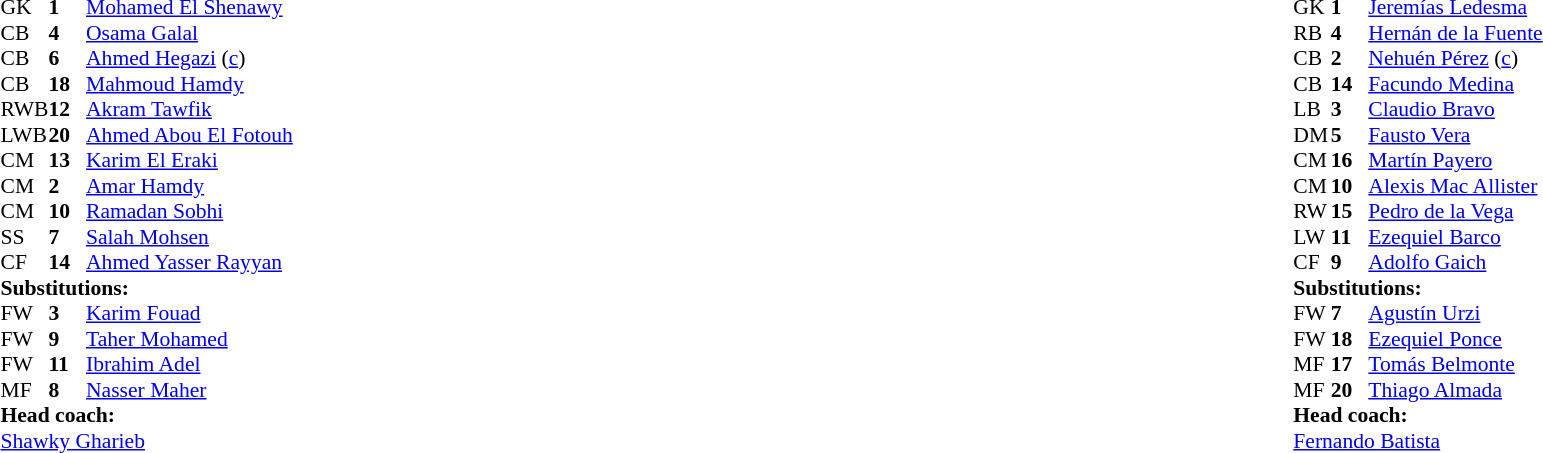<table width="100%">
<tr>
<td valign="top" width="40%"><br><table style="font-size:90%" cellspacing="0" cellpadding="0">
<tr>
<th width=25></th>
<th width=25></th>
</tr>
<tr>
<td>GK</td>
<td><strong>1</strong></td>
<td><a href='#'>Mohamed El Shenawy</a></td>
</tr>
<tr>
<td>CB</td>
<td><strong>4</strong></td>
<td><a href='#'>Osama Galal</a></td>
<td></td>
<td></td>
</tr>
<tr>
<td>CB</td>
<td><strong>6</strong></td>
<td><a href='#'>Ahmed Hegazi</a> (<a href='#'>c</a>)</td>
</tr>
<tr>
<td>CB</td>
<td><strong>18</strong></td>
<td><a href='#'>Mahmoud Hamdy</a></td>
</tr>
<tr>
<td>RWB</td>
<td><strong>12</strong></td>
<td><a href='#'>Akram Tawfik</a></td>
</tr>
<tr>
<td>LWB</td>
<td><strong>20</strong></td>
<td><a href='#'>Ahmed Abou El Fotouh</a></td>
</tr>
<tr>
<td>CM</td>
<td><strong>13</strong></td>
<td><a href='#'>Karim El Eraki</a></td>
<td></td>
<td></td>
</tr>
<tr>
<td>CM</td>
<td><strong>2</strong></td>
<td><a href='#'>Amar Hamdy</a></td>
<td></td>
<td></td>
</tr>
<tr>
<td>CM</td>
<td><strong>10</strong></td>
<td><a href='#'>Ramadan Sobhi</a></td>
</tr>
<tr>
<td>SS</td>
<td><strong>7</strong></td>
<td><a href='#'>Salah Mohsen</a></td>
<td></td>
<td></td>
</tr>
<tr>
<td>CF</td>
<td><strong>14</strong></td>
<td><a href='#'>Ahmed Yasser Rayyan</a></td>
</tr>
<tr>
<td colspan=3><strong>Substitutions:</strong></td>
</tr>
<tr>
<td>FW</td>
<td><strong>3</strong></td>
<td><a href='#'>Karim Fouad</a></td>
<td></td>
<td></td>
</tr>
<tr>
<td>FW</td>
<td><strong>9</strong></td>
<td><a href='#'>Taher Mohamed</a></td>
<td></td>
<td></td>
</tr>
<tr>
<td>FW</td>
<td><strong>11</strong></td>
<td><a href='#'>Ibrahim Adel</a></td>
<td></td>
<td></td>
</tr>
<tr>
<td>MF</td>
<td><strong>8</strong></td>
<td><a href='#'>Nasser Maher</a></td>
<td></td>
<td></td>
</tr>
<tr>
<td colspan=3><strong>Head coach:</strong></td>
</tr>
<tr>
<td colspan=3><a href='#'>Shawky Gharieb</a></td>
</tr>
</table>
</td>
<td valign="top"></td>
<td valign="top" width="50%"><br><table style="font-size:90%; margin:auto" cellspacing="0" cellpadding="0">
<tr>
<th width=25></th>
<th width=25></th>
</tr>
<tr>
<td>GK</td>
<td><strong>1</strong></td>
<td><a href='#'>Jeremías Ledesma</a></td>
</tr>
<tr>
<td>RB</td>
<td><strong>4</strong></td>
<td><a href='#'>Hernán de la Fuente</a></td>
</tr>
<tr>
<td>CB</td>
<td><strong>2</strong></td>
<td><a href='#'>Nehuén Pérez</a> (<a href='#'>c</a>)</td>
<td></td>
</tr>
<tr>
<td>CB</td>
<td><strong>14</strong></td>
<td><a href='#'>Facundo Medina</a></td>
</tr>
<tr>
<td>LB</td>
<td><strong>3</strong></td>
<td><a href='#'>Claudio Bravo</a></td>
</tr>
<tr>
<td>DM</td>
<td><strong>5</strong></td>
<td><a href='#'>Fausto Vera</a></td>
</tr>
<tr>
<td>CM</td>
<td><strong>16</strong></td>
<td><a href='#'>Martín Payero</a></td>
<td></td>
<td></td>
</tr>
<tr>
<td>CM</td>
<td><strong>10</strong></td>
<td><a href='#'>Alexis Mac Allister</a></td>
<td></td>
<td></td>
</tr>
<tr>
<td>RW</td>
<td><strong>15</strong></td>
<td><a href='#'>Pedro de la Vega</a></td>
<td></td>
</tr>
<tr>
<td>LW</td>
<td><strong>11</strong></td>
<td><a href='#'>Ezequiel Barco</a></td>
<td></td>
<td></td>
</tr>
<tr>
<td>CF</td>
<td><strong>9</strong></td>
<td><a href='#'>Adolfo Gaich</a></td>
<td></td>
<td></td>
</tr>
<tr>
<td colspan=3><strong>Substitutions:</strong></td>
</tr>
<tr>
<td>FW</td>
<td><strong>7</strong></td>
<td><a href='#'>Agustín Urzi</a></td>
<td></td>
<td></td>
</tr>
<tr>
<td>FW</td>
<td><strong>18</strong></td>
<td><a href='#'>Ezequiel Ponce</a></td>
<td></td>
<td></td>
</tr>
<tr>
<td>MF</td>
<td><strong>17</strong></td>
<td><a href='#'>Tomás Belmonte</a></td>
<td></td>
<td></td>
</tr>
<tr>
<td>MF</td>
<td><strong>20</strong></td>
<td><a href='#'>Thiago Almada</a></td>
<td></td>
<td></td>
</tr>
<tr>
<td colspan=3><strong>Head coach:</strong></td>
</tr>
<tr>
<td colspan=3><a href='#'>Fernando Batista</a></td>
</tr>
</table>
</td>
</tr>
</table>
